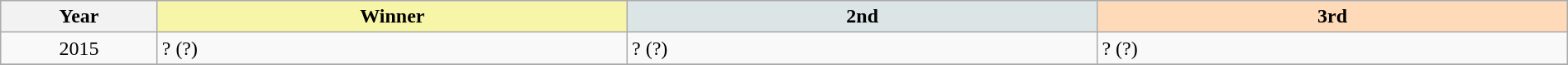<table class="wikitable" width=100%>
<tr>
<th width=10%>Year</th>
<th style="background-color: #F7F6A8;" width=30%>Winner</th>
<th style="background-color: #DCE5E5;" width=30%>2nd</th>
<th style="background-color: #FFDAB9;" width=30%>3rd</th>
</tr>
<tr>
<td align=center>2015</td>
<td>? (?)</td>
<td>? (?)</td>
<td>? (?)</td>
</tr>
<tr>
</tr>
</table>
